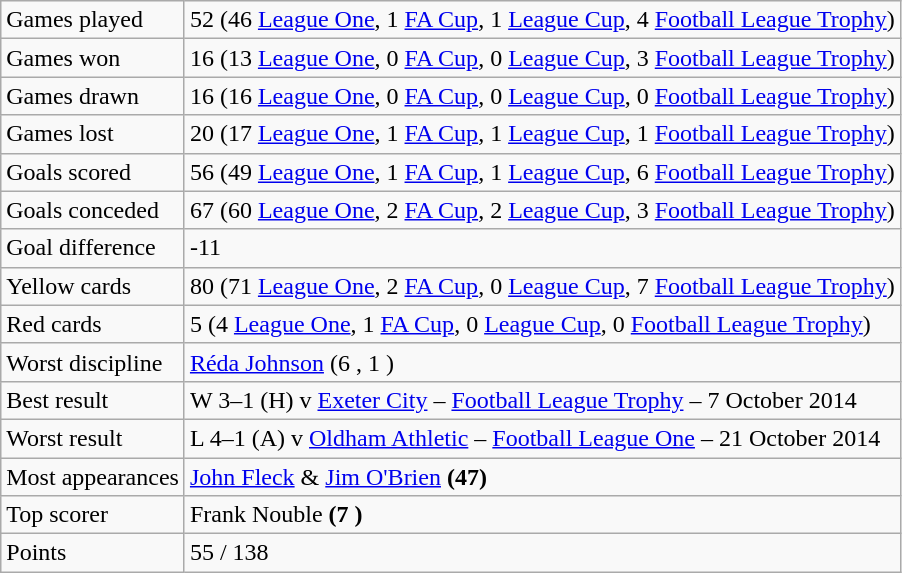<table class="wikitable">
<tr>
<td>Games played</td>
<td>52 (46 <a href='#'>League One</a>, 1 <a href='#'>FA Cup</a>, 1 <a href='#'>League Cup</a>, 4 <a href='#'>Football League Trophy</a>)</td>
</tr>
<tr>
<td>Games won</td>
<td>16 (13 <a href='#'>League One</a>, 0 <a href='#'>FA Cup</a>, 0 <a href='#'>League Cup</a>, 3 <a href='#'>Football League Trophy</a>)</td>
</tr>
<tr>
<td>Games drawn</td>
<td>16 (16 <a href='#'>League One</a>, 0 <a href='#'>FA Cup</a>, 0 <a href='#'>League Cup</a>, 0 <a href='#'>Football League Trophy</a>)</td>
</tr>
<tr>
<td>Games lost</td>
<td>20 (17 <a href='#'>League One</a>, 1 <a href='#'>FA Cup</a>, 1 <a href='#'>League Cup</a>, 1 <a href='#'>Football League Trophy</a>)</td>
</tr>
<tr>
<td>Goals scored</td>
<td>56 (49 <a href='#'>League One</a>, 1 <a href='#'>FA Cup</a>, 1 <a href='#'>League Cup</a>, 6 <a href='#'>Football League Trophy</a>)</td>
</tr>
<tr>
<td>Goals conceded</td>
<td>67 (60 <a href='#'>League One</a>, 2 <a href='#'>FA Cup</a>, 2 <a href='#'>League Cup</a>, 3 <a href='#'>Football League Trophy</a>)</td>
</tr>
<tr>
<td>Goal difference</td>
<td>-11</td>
</tr>
<tr>
<td>Yellow cards</td>
<td>80 (71 <a href='#'>League One</a>, 2 <a href='#'>FA Cup</a>, 0 <a href='#'>League Cup</a>, 7 <a href='#'>Football League Trophy</a>)</td>
</tr>
<tr>
<td>Red cards</td>
<td>5 (4 <a href='#'>League One</a>, 1 <a href='#'>FA Cup</a>, 0 <a href='#'>League Cup</a>, 0 <a href='#'>Football League Trophy</a>)</td>
</tr>
<tr>
<td>Worst discipline</td>
<td> <a href='#'>Réda Johnson</a> (6 , 1 )</td>
</tr>
<tr>
<td>Best result</td>
<td>W 3–1 (H) v <a href='#'>Exeter City</a> – <a href='#'>Football League Trophy</a> – 7 October 2014</td>
</tr>
<tr>
<td>Worst result</td>
<td>L 4–1 (A) v <a href='#'>Oldham Athletic</a> – <a href='#'>Football League One</a> – 21 October 2014</td>
</tr>
<tr>
<td>Most appearances</td>
<td> <a href='#'>John Fleck</a> &  <a href='#'>Jim O'Brien</a> <strong>(47)</strong></td>
</tr>
<tr>
<td>Top scorer</td>
<td> Frank Nouble <strong>(7 )</strong></td>
</tr>
<tr>
<td>Points</td>
<td>55 / 138</td>
</tr>
</table>
